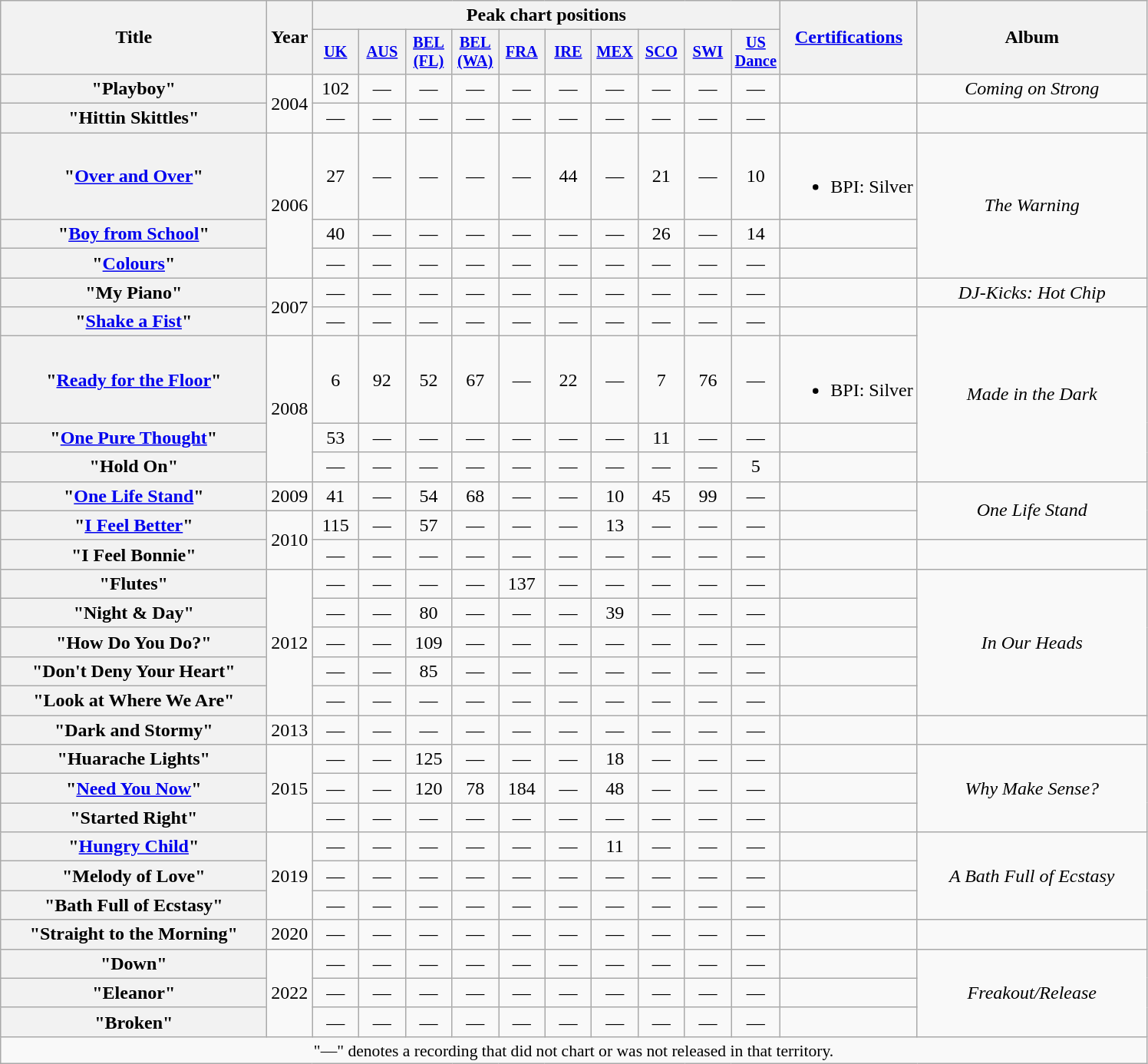<table class="wikitable plainrowheaders" style="text-align:center;">
<tr>
<th scope="col" rowspan="2" style="width:14em;">Title</th>
<th scope="col" rowspan="2">Year</th>
<th scope="col" colspan="10">Peak chart positions</th>
<th scope="col" rowspan="2"><a href='#'>Certifications</a></th>
<th scope="col" rowspan="2" style="width:12em;">Album</th>
</tr>
<tr>
<th scope="col" style="width:2.5em;font-size:85%;"><a href='#'>UK</a><br></th>
<th scope="col" style="width:2.5em;font-size:85%;"><a href='#'>AUS</a><br></th>
<th scope="col" style="width:2.5em;font-size:85%;"><a href='#'>BEL<br>(FL)</a><br></th>
<th scope="col" style="width:2.5em;font-size:85%;"><a href='#'>BEL<br>(WA)</a><br></th>
<th scope="col" style="width:2.5em;font-size:85%;"><a href='#'>FRA</a><br></th>
<th scope="col" style="width:2.5em;font-size:85%;"><a href='#'>IRE</a><br></th>
<th scope="col" style="width:2.5em;font-size:85%;"><a href='#'>MEX</a><br></th>
<th scope="col" style="width:2.5em;font-size:85%;"><a href='#'>SCO</a><br></th>
<th scope="col" style="width:2.5em;font-size:85%;"><a href='#'>SWI</a><br></th>
<th scope="col" style="width:2.5em;font-size:85%;"><a href='#'>US<br>Dance</a><br></th>
</tr>
<tr>
<th scope="row">"Playboy"</th>
<td rowspan="2">2004</td>
<td>102</td>
<td>—</td>
<td>—</td>
<td>—</td>
<td>—</td>
<td>—</td>
<td>—</td>
<td>—</td>
<td>—</td>
<td>—</td>
<td></td>
<td><em>Coming on Strong</em></td>
</tr>
<tr>
<th scope="row">"Hittin Skittles"</th>
<td>—</td>
<td>—</td>
<td>—</td>
<td>—</td>
<td>—</td>
<td>—</td>
<td>—</td>
<td>—</td>
<td>—</td>
<td>—</td>
<td></td>
<td></td>
</tr>
<tr>
<th scope="row">"<a href='#'>Over and Over</a>"</th>
<td rowspan="3">2006</td>
<td>27</td>
<td>—</td>
<td>—</td>
<td>—</td>
<td>—</td>
<td>44</td>
<td>—</td>
<td>21</td>
<td>—</td>
<td>10</td>
<td><br><ul><li>BPI: Silver</li></ul></td>
<td rowspan="3"><em>The Warning</em></td>
</tr>
<tr>
<th scope="row">"<a href='#'>Boy from School</a>"</th>
<td>40</td>
<td>—</td>
<td>—</td>
<td>—</td>
<td>—</td>
<td>—</td>
<td>—</td>
<td>26</td>
<td>—</td>
<td>14</td>
<td></td>
</tr>
<tr>
<th scope="row">"<a href='#'>Colours</a>"</th>
<td>—</td>
<td>—</td>
<td>—</td>
<td>—</td>
<td>—</td>
<td>—</td>
<td>—</td>
<td>—</td>
<td>—</td>
<td>—</td>
<td></td>
</tr>
<tr>
<th scope="row">"My Piano"</th>
<td rowspan="2">2007</td>
<td>—</td>
<td>—</td>
<td>—</td>
<td>—</td>
<td>—</td>
<td>—</td>
<td>—</td>
<td>—</td>
<td>—</td>
<td>—</td>
<td></td>
<td><em>DJ-Kicks: Hot Chip</em></td>
</tr>
<tr>
<th scope="row">"<a href='#'>Shake a Fist</a>"</th>
<td>—</td>
<td>—</td>
<td>—</td>
<td>—</td>
<td>—</td>
<td>—</td>
<td>—</td>
<td>—</td>
<td>—</td>
<td>—</td>
<td></td>
<td rowspan="4"><em>Made in the Dark</em></td>
</tr>
<tr>
<th scope="row">"<a href='#'>Ready for the Floor</a>"</th>
<td rowspan="3">2008</td>
<td>6</td>
<td>92</td>
<td>52</td>
<td>67</td>
<td>—</td>
<td>22</td>
<td>—</td>
<td>7</td>
<td>76</td>
<td>—</td>
<td><br><ul><li>BPI: Silver</li></ul></td>
</tr>
<tr>
<th scope="row">"<a href='#'>One Pure Thought</a>"</th>
<td>53</td>
<td>—</td>
<td>—</td>
<td>—</td>
<td>—</td>
<td>—</td>
<td>—</td>
<td>11</td>
<td>—</td>
<td>—</td>
<td></td>
</tr>
<tr>
<th scope="row">"Hold On"</th>
<td>—</td>
<td>—</td>
<td>—</td>
<td>—</td>
<td>—</td>
<td>—</td>
<td>—</td>
<td>—</td>
<td>—</td>
<td>5</td>
<td></td>
</tr>
<tr>
<th scope="row">"<a href='#'>One Life Stand</a>"</th>
<td>2009</td>
<td>41</td>
<td>—</td>
<td>54</td>
<td>68</td>
<td>—</td>
<td>—</td>
<td>10</td>
<td>45</td>
<td>99</td>
<td>—</td>
<td></td>
<td rowspan="2"><em>One Life Stand</em></td>
</tr>
<tr>
<th scope="row">"<a href='#'>I Feel Better</a>"</th>
<td rowspan="2">2010</td>
<td>115</td>
<td>—</td>
<td>57</td>
<td>—</td>
<td>—</td>
<td>—</td>
<td>13</td>
<td>—</td>
<td>—</td>
<td>—</td>
<td></td>
</tr>
<tr>
<th scope="row">"I Feel Bonnie"<br></th>
<td>—</td>
<td>—</td>
<td>—</td>
<td>—</td>
<td>—</td>
<td>—</td>
<td>—</td>
<td>—</td>
<td>—</td>
<td>—</td>
<td></td>
<td></td>
</tr>
<tr>
<th scope="row">"Flutes"</th>
<td rowspan="5">2012</td>
<td>—</td>
<td>—</td>
<td>—</td>
<td>—</td>
<td>137</td>
<td>—</td>
<td>—</td>
<td>—</td>
<td>—</td>
<td>—</td>
<td></td>
<td rowspan="5"><em>In Our Heads</em></td>
</tr>
<tr>
<th scope="row">"Night & Day"</th>
<td>—</td>
<td>—</td>
<td>80</td>
<td>—</td>
<td>—</td>
<td>—</td>
<td>39</td>
<td>—</td>
<td>—</td>
<td>—</td>
<td></td>
</tr>
<tr>
<th scope="row">"How Do You Do?"</th>
<td>—</td>
<td>—</td>
<td>109</td>
<td>—</td>
<td>—</td>
<td>—</td>
<td>—</td>
<td>—</td>
<td>—</td>
<td>—</td>
<td></td>
</tr>
<tr>
<th scope="row">"Don't Deny Your Heart"</th>
<td>—</td>
<td>—</td>
<td>85</td>
<td>—</td>
<td>—</td>
<td>—</td>
<td>—</td>
<td>—</td>
<td>—</td>
<td>—</td>
<td></td>
</tr>
<tr>
<th scope="row">"Look at Where We Are"<br></th>
<td>—</td>
<td>—</td>
<td>—</td>
<td>—</td>
<td>—</td>
<td>—</td>
<td>—</td>
<td>—</td>
<td>—</td>
<td>—</td>
<td></td>
</tr>
<tr>
<th scope="row">"Dark and Stormy"</th>
<td>2013</td>
<td>—</td>
<td>—</td>
<td>—</td>
<td>—</td>
<td>—</td>
<td>—</td>
<td>—</td>
<td>—</td>
<td>—</td>
<td>—</td>
<td></td>
<td></td>
</tr>
<tr>
<th scope="row">"Huarache Lights"</th>
<td rowspan="3">2015</td>
<td>—</td>
<td>—</td>
<td>125</td>
<td>—</td>
<td>—</td>
<td>—</td>
<td>18</td>
<td>—</td>
<td>—</td>
<td>—</td>
<td></td>
<td rowspan="3"><em>Why Make Sense?</em></td>
</tr>
<tr>
<th scope="row">"<a href='#'>Need You Now</a>"</th>
<td>—</td>
<td>—</td>
<td>120</td>
<td>78</td>
<td>184</td>
<td>—</td>
<td>48</td>
<td>—</td>
<td>—</td>
<td>—</td>
<td></td>
</tr>
<tr>
<th scope="row">"Started Right"</th>
<td>—</td>
<td>—</td>
<td>—</td>
<td>—</td>
<td>—</td>
<td>—</td>
<td>—</td>
<td>—</td>
<td>—</td>
<td>—</td>
<td></td>
</tr>
<tr>
<th scope="row">"<a href='#'>Hungry Child</a>"</th>
<td rowspan="3">2019</td>
<td>—</td>
<td>—</td>
<td>—</td>
<td>—</td>
<td>—</td>
<td>—</td>
<td>11</td>
<td>—</td>
<td>—</td>
<td>—</td>
<td></td>
<td rowspan="3"><em>A Bath Full of Ecstasy</em></td>
</tr>
<tr>
<th scope="row">"Melody of Love"</th>
<td>—</td>
<td>—</td>
<td>—</td>
<td>—</td>
<td>—</td>
<td>—</td>
<td>—</td>
<td>—</td>
<td>—</td>
<td>—</td>
<td></td>
</tr>
<tr>
<th scope="row">"Bath Full of Ecstasy"</th>
<td>—</td>
<td>—</td>
<td>—</td>
<td>—</td>
<td>—</td>
<td>—</td>
<td>—</td>
<td>—</td>
<td>—</td>
<td>—</td>
<td></td>
</tr>
<tr>
<th scope="row">"Straight to the Morning"<br></th>
<td>2020</td>
<td>—</td>
<td>—</td>
<td>—</td>
<td>—</td>
<td>—</td>
<td>—</td>
<td>—</td>
<td>—</td>
<td>—</td>
<td>—</td>
<td></td>
<td></td>
</tr>
<tr>
<th scope="row">"Down"</th>
<td rowspan="3">2022</td>
<td>—</td>
<td>—</td>
<td>—</td>
<td>—</td>
<td>—</td>
<td>—</td>
<td>—</td>
<td>—</td>
<td>—</td>
<td>—</td>
<td></td>
<td rowspan="3"><em>Freakout/Release</em></td>
</tr>
<tr>
<th scope="row">"Eleanor"</th>
<td>—</td>
<td>—</td>
<td>—</td>
<td>—</td>
<td>—</td>
<td>—</td>
<td>—</td>
<td>—</td>
<td>—</td>
<td>—</td>
<td></td>
</tr>
<tr>
<th scope="row">"Broken"</th>
<td>—</td>
<td>—</td>
<td>—</td>
<td>—</td>
<td>—</td>
<td>—</td>
<td>—</td>
<td>—</td>
<td>—</td>
<td>—</td>
</tr>
<tr>
<td colspan="14" style="font-size:90%">"—" denotes a recording that did not chart or was not released in that territory.</td>
</tr>
</table>
